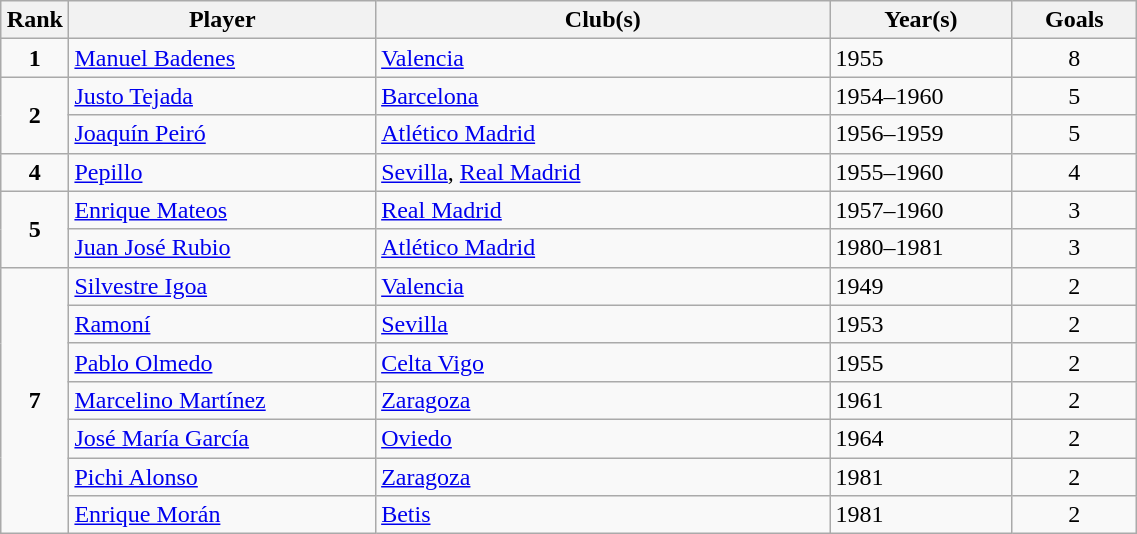<table class="wikitable" width=60%>
<tr>
<th width = 6%>Rank</th>
<th width = 27%>Player</th>
<th width = 40%>Club(s)</th>
<th width = 16%>Year(s)</th>
<th width = 11%>Goals</th>
</tr>
<tr>
<td align=center><strong>1</strong></td>
<td><a href='#'>Manuel Badenes</a></td>
<td><a href='#'>Valencia</a></td>
<td>1955</td>
<td align=center>8</td>
</tr>
<tr>
<td rowspan="2" align=center><strong>2</strong></td>
<td><a href='#'>Justo Tejada</a></td>
<td><a href='#'>Barcelona</a></td>
<td>1954–1960</td>
<td align=center>5</td>
</tr>
<tr>
<td><a href='#'>Joaquín Peiró</a></td>
<td><a href='#'>Atlético Madrid</a></td>
<td>1956–1959</td>
<td align=center>5</td>
</tr>
<tr>
<td align=center><strong>4</strong></td>
<td><a href='#'>Pepillo</a></td>
<td><a href='#'>Sevilla</a>, <a href='#'>Real Madrid</a></td>
<td>1955–1960</td>
<td align=center>4</td>
</tr>
<tr>
<td rowspan="2" align=center><strong>5</strong></td>
<td><a href='#'>Enrique Mateos</a></td>
<td><a href='#'>Real Madrid</a></td>
<td>1957–1960</td>
<td align=center>3</td>
</tr>
<tr>
<td><a href='#'>Juan José Rubio</a></td>
<td><a href='#'>Atlético Madrid</a></td>
<td>1980–1981</td>
<td align=center>3</td>
</tr>
<tr>
<td rowspan="7" align=center><strong>7</strong></td>
<td><a href='#'>Silvestre Igoa</a></td>
<td><a href='#'>Valencia</a></td>
<td>1949</td>
<td align=center>2</td>
</tr>
<tr>
<td><a href='#'>Ramoní</a></td>
<td><a href='#'>Sevilla</a></td>
<td>1953</td>
<td align=center>2</td>
</tr>
<tr>
<td><a href='#'>Pablo Olmedo</a></td>
<td><a href='#'>Celta Vigo</a></td>
<td>1955</td>
<td align=center>2</td>
</tr>
<tr>
<td><a href='#'>Marcelino Martínez</a></td>
<td><a href='#'>Zaragoza</a></td>
<td>1961</td>
<td align=center>2</td>
</tr>
<tr>
<td><a href='#'>José María García</a></td>
<td><a href='#'>Oviedo</a></td>
<td>1964</td>
<td align=center>2</td>
</tr>
<tr>
<td><a href='#'>Pichi Alonso</a></td>
<td><a href='#'>Zaragoza</a></td>
<td>1981</td>
<td align=center>2</td>
</tr>
<tr>
<td><a href='#'>Enrique Morán</a></td>
<td><a href='#'>Betis</a></td>
<td>1981</td>
<td align=center>2</td>
</tr>
</table>
